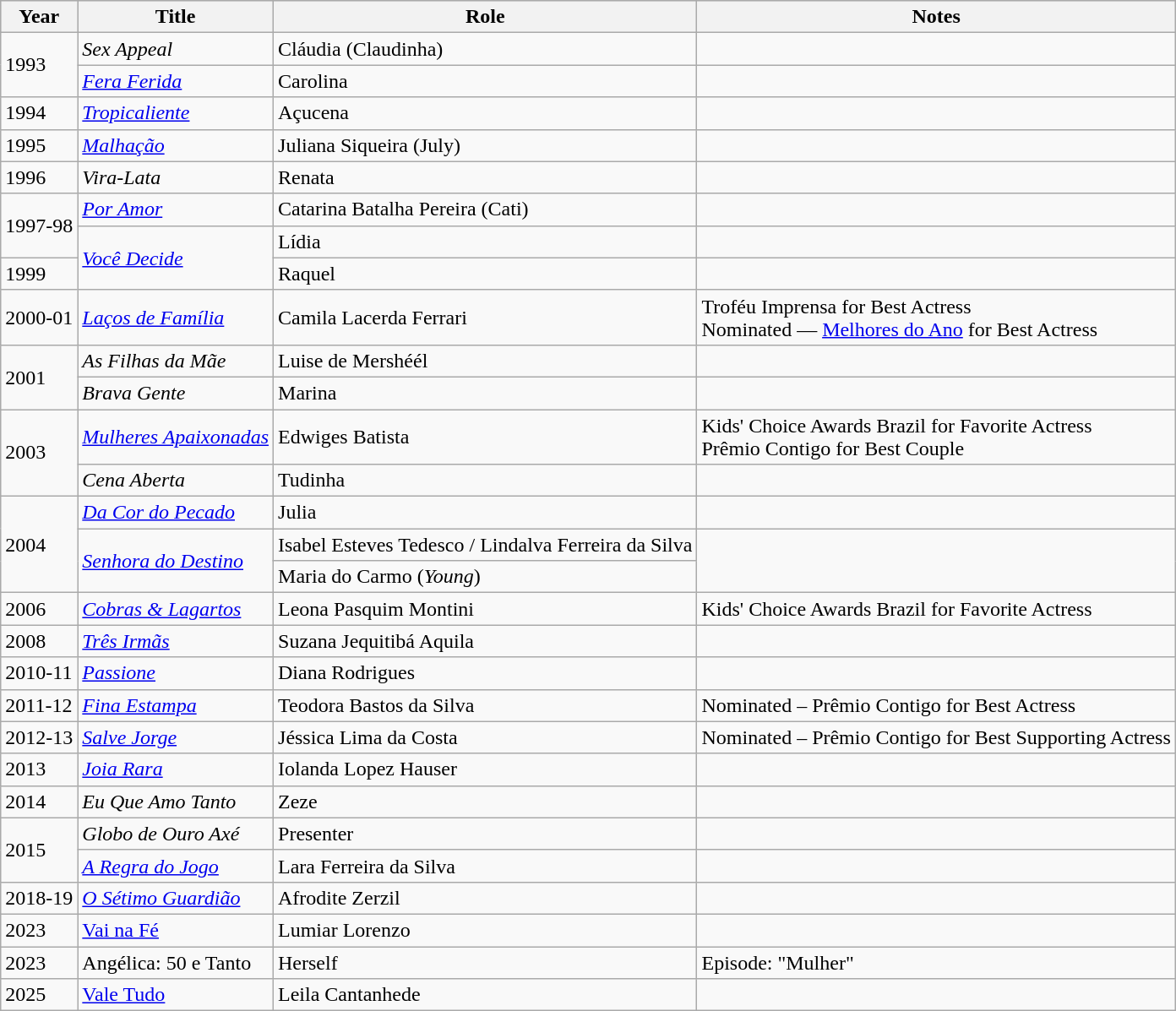<table class="wikitable">
<tr style="background:#ccc;">
<th>Year</th>
<th>Title</th>
<th>Role</th>
<th>Notes</th>
</tr>
<tr>
<td rowspan="2">1993</td>
<td><em>Sex Appeal</em></td>
<td>Cláudia (Claudinha)</td>
<td></td>
</tr>
<tr>
<td><em><a href='#'>Fera Ferida</a></em></td>
<td>Carolina</td>
<td></td>
</tr>
<tr>
<td>1994</td>
<td><em><a href='#'>Tropicaliente</a></em></td>
<td>Açucena</td>
<td></td>
</tr>
<tr>
<td>1995</td>
<td><em><a href='#'>Malhação</a></em></td>
<td>Juliana Siqueira (July)</td>
<td></td>
</tr>
<tr>
<td>1996</td>
<td><em>Vira-Lata</em></td>
<td>Renata</td>
<td></td>
</tr>
<tr>
<td Rowspan="2">1997-98</td>
<td><em><a href='#'>Por Amor</a></em></td>
<td>Catarina Batalha Pereira (Cati)</td>
<td></td>
</tr>
<tr>
<td rowspan="2"><em><a href='#'>Você Decide</a></em></td>
<td>Lídia</td>
<td></td>
</tr>
<tr>
<td>1999</td>
<td>Raquel</td>
<td></td>
</tr>
<tr>
<td>2000-01</td>
<td><em><a href='#'>Laços de Família</a></em></td>
<td>Camila Lacerda Ferrari</td>
<td>Troféu Imprensa for Best Actress<br>Nominated — <a href='#'>Melhores do Ano</a> for Best Actress</td>
</tr>
<tr>
<td Rowspan="2">2001</td>
<td><em>As Filhas da Mãe</em></td>
<td>Luise de Mershéél</td>
<td></td>
</tr>
<tr>
<td><em>Brava Gente</em></td>
<td>Marina</td>
<td></td>
</tr>
<tr>
<td rowspan="2">2003</td>
<td><em><a href='#'>Mulheres Apaixonadas</a></em></td>
<td>Edwiges Batista</td>
<td>Kids' Choice Awards Brazil for Favorite Actress<br>Prêmio Contigo for Best Couple</td>
</tr>
<tr>
<td><em>Cena Aberta</em></td>
<td>Tudinha</td>
<td></td>
</tr>
<tr>
<td Rowspan="3">2004</td>
<td><em><a href='#'>Da Cor do Pecado</a></em></td>
<td>Julia</td>
<td></td>
</tr>
<tr>
<td Rowspan="2"><em><a href='#'>Senhora do Destino</a></em></td>
<td>Isabel Esteves Tedesco / Lindalva Ferreira da Silva</td>
<td rowspan="2"></td>
</tr>
<tr>
<td>Maria do Carmo (<em>Young</em>)</td>
</tr>
<tr>
<td>2006</td>
<td><em><a href='#'>Cobras & Lagartos</a></em></td>
<td>Leona Pasquim Montini</td>
<td>Kids' Choice Awards Brazil for Favorite Actress</td>
</tr>
<tr>
<td>2008</td>
<td><em><a href='#'>Três Irmãs</a></em></td>
<td>Suzana Jequitibá Aquila</td>
<td></td>
</tr>
<tr>
<td>2010-11</td>
<td><em><a href='#'>Passione</a></em></td>
<td>Diana Rodrigues</td>
<td></td>
</tr>
<tr>
<td>2011-12</td>
<td><em><a href='#'>Fina Estampa</a></em></td>
<td>Teodora Bastos da Silva</td>
<td>Nominated – Prêmio Contigo for Best Actress</td>
</tr>
<tr>
<td>2012-13</td>
<td><em><a href='#'>Salve Jorge</a></em></td>
<td>Jéssica Lima da Costa</td>
<td>Nominated – Prêmio Contigo for Best Supporting Actress</td>
</tr>
<tr>
<td>2013</td>
<td><em><a href='#'>Joia Rara</a></em></td>
<td>Iolanda Lopez Hauser</td>
<td></td>
</tr>
<tr>
<td>2014</td>
<td><em> Eu Que Amo Tanto</em></td>
<td>Zeze</td>
<td></td>
</tr>
<tr>
<td rowspan=2>2015</td>
<td><em>Globo de Ouro Axé</em></td>
<td>Presenter</td>
<td></td>
</tr>
<tr>
<td><em><a href='#'>A Regra do Jogo</a></em></td>
<td>Lara Ferreira da Silva</td>
<td></td>
</tr>
<tr>
<td>2018-19</td>
<td><em><a href='#'>O Sétimo Guardião</a></td>
<td>Afrodite Zerzil</td>
<td></td>
</tr>
<tr>
<td>2023</td>
<td></em><a href='#'>Vai na Fé</a><em></td>
<td>Lumiar Lorenzo</td>
<td></td>
</tr>
<tr>
<td>2023</td>
<td></em>Angélica: 50 e Tanto<em></td>
<td>Herself</td>
<td>Episode: "Mulher"</td>
</tr>
<tr>
<td>2025</td>
<td></em><a href='#'>Vale Tudo</a><em></td>
<td>Leila Cantanhede</td>
<td></td>
</tr>
</table>
